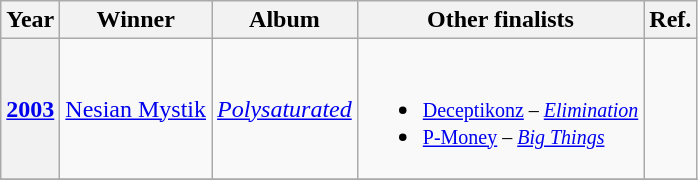<table class="wikitable sortable">
<tr>
<th scope="col">Year</th>
<th scope="col">Winner</th>
<th scope="col">Album</th>
<th scope="col" class=unsortable>Other finalists</th>
<th scope="col" class=unsortable>Ref.</th>
</tr>
<tr>
<th scope="row"><a href='#'>2003</a></th>
<td><a href='#'>Nesian Mystik</a></td>
<td><em><a href='#'>Polysaturated</a></em></td>
<td><br><ul><li><small><a href='#'>Deceptikonz</a> – <em><a href='#'>Elimination</a></em></small></li><li><small><a href='#'>P-Money</a> – <em><a href='#'>Big Things</a></em></small></li></ul></td>
<td align="center"></td>
</tr>
<tr>
</tr>
</table>
